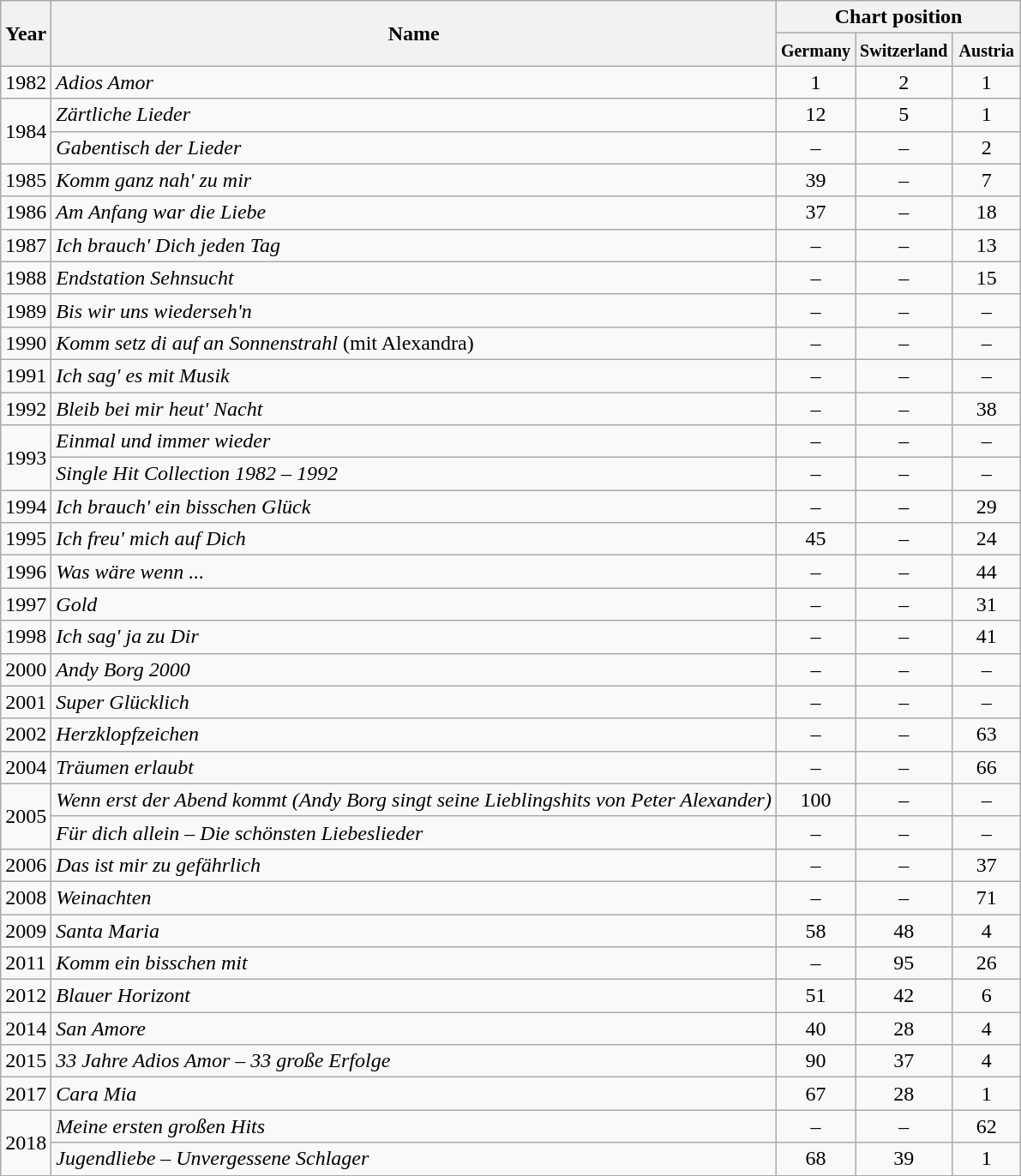<table class="wikitable">
<tr>
<th rowspan="2">Year</th>
<th rowspan="2">Name</th>
<th colspan="3">Chart position</th>
</tr>
<tr>
<th width="46"><small>Germany</small></th>
<th width="46"><small>Switzerland</small></th>
<th width="46"><small>Austria</small></th>
</tr>
<tr>
<td>1982</td>
<td><em>Adios Amor</em></td>
<td align="center">1</td>
<td align="center">2</td>
<td align="center">1</td>
</tr>
<tr>
<td rowspan="2">1984</td>
<td><em>Zärtliche Lieder</em></td>
<td align="center">12</td>
<td align="center">5</td>
<td align="center">1</td>
</tr>
<tr>
<td><em>Gabentisch der Lieder</em></td>
<td align="center">–</td>
<td align="center">–</td>
<td align="center">2</td>
</tr>
<tr>
<td>1985</td>
<td><em>Komm ganz nah' zu mir</em></td>
<td align="center">39</td>
<td align="center">–</td>
<td align="center">7</td>
</tr>
<tr>
<td>1986</td>
<td><em>Am Anfang war die Liebe</em></td>
<td align="center">37</td>
<td align="center">–</td>
<td align="center">18</td>
</tr>
<tr>
<td>1987</td>
<td><em>Ich brauch' Dich jeden Tag</em></td>
<td align="center">–</td>
<td align="center">–</td>
<td align="center">13</td>
</tr>
<tr>
<td>1988</td>
<td><em>Endstation Sehnsucht</em></td>
<td align="center">–</td>
<td align="center">–</td>
<td align="center">15</td>
</tr>
<tr>
<td>1989</td>
<td><em>Bis wir uns wiederseh'n</em></td>
<td align="center">–</td>
<td align="center">–</td>
<td align="center">–</td>
</tr>
<tr>
<td>1990</td>
<td><em>Komm setz di auf an Sonnenstrahl</em> (mit Alexandra)</td>
<td align="center">–</td>
<td align="center">–</td>
<td align="center">–</td>
</tr>
<tr>
<td>1991</td>
<td><em>Ich sag' es mit Musik</em></td>
<td align="center">–</td>
<td align="center">–</td>
<td align="center">–</td>
</tr>
<tr>
<td>1992</td>
<td><em>Bleib bei mir heut' Nacht</em></td>
<td align="center">–</td>
<td align="center">–</td>
<td align="center">38</td>
</tr>
<tr>
<td rowspan="2">1993</td>
<td><em>Einmal und immer wieder</em></td>
<td align="center">–</td>
<td align="center">–</td>
<td align="center">–</td>
</tr>
<tr>
<td><em>Single Hit Collection 1982 – 1992</em></td>
<td align="center">–</td>
<td align="center">–</td>
<td align="center">–</td>
</tr>
<tr>
<td>1994</td>
<td><em>Ich brauch' ein bisschen Glück</em></td>
<td align="center">–</td>
<td align="center">–</td>
<td align="center">29</td>
</tr>
<tr>
<td>1995</td>
<td><em>Ich freu' mich auf Dich</em></td>
<td align="center">45</td>
<td align="center">–</td>
<td align="center">24</td>
</tr>
<tr>
<td>1996</td>
<td><em>Was wäre wenn ...</em></td>
<td align="center">–</td>
<td align="center">–</td>
<td align="center">44</td>
</tr>
<tr>
<td>1997</td>
<td><em>Gold</em></td>
<td align="center">–</td>
<td align="center">–</td>
<td align="center">31</td>
</tr>
<tr>
<td>1998</td>
<td><em>Ich sag' ja zu Dir</em></td>
<td align="center">–</td>
<td align="center">–</td>
<td align="center">41</td>
</tr>
<tr>
<td>2000</td>
<td><em>Andy Borg 2000</em></td>
<td align="center">–</td>
<td align="center">–</td>
<td align="center">–</td>
</tr>
<tr>
<td>2001</td>
<td><em>Super Glücklich</em></td>
<td align="center">–</td>
<td align="center">–</td>
<td align="center">–</td>
</tr>
<tr>
<td>2002</td>
<td><em>Herzklopfzeichen</em></td>
<td align="center">–</td>
<td align="center">–</td>
<td align="center">63</td>
</tr>
<tr>
<td>2004</td>
<td><em>Träumen erlaubt</em></td>
<td align="center">–</td>
<td align="center">–</td>
<td align="center">66</td>
</tr>
<tr>
<td rowspan="2">2005</td>
<td><em>Wenn erst der Abend kommt (Andy Borg singt seine Lieblingshits von Peter Alexander)</em></td>
<td align="center">100</td>
<td align="center">–</td>
<td align="center">–</td>
</tr>
<tr>
<td><em>Für dich allein – Die schönsten Liebeslieder</em></td>
<td align="center">–</td>
<td align="center">–</td>
<td align="center">–</td>
</tr>
<tr>
<td>2006</td>
<td><em>Das ist mir zu gefährlich</em></td>
<td align="center">–</td>
<td align="center">–</td>
<td align="center">37</td>
</tr>
<tr>
<td>2008</td>
<td><em>Weinachten</em></td>
<td align="center">–</td>
<td align="center">–</td>
<td align="center">71</td>
</tr>
<tr>
<td>2009</td>
<td><em>Santa Maria</em></td>
<td align="center">58</td>
<td align="center">48</td>
<td align="center">4</td>
</tr>
<tr>
<td>2011</td>
<td><em>Komm ein bisschen mit</em></td>
<td align="center">–</td>
<td align="center">95</td>
<td align="center">26</td>
</tr>
<tr>
<td>2012</td>
<td><em>Blauer Horizont</em></td>
<td align="center">51</td>
<td align="center">42</td>
<td align="center">6</td>
</tr>
<tr>
<td>2014</td>
<td><em>San Amore</em></td>
<td align="center">40</td>
<td align="center">28</td>
<td align="center">4</td>
</tr>
<tr>
<td>2015</td>
<td><em>33 Jahre Adios Amor – 33 große Erfolge</em></td>
<td align="center">90</td>
<td align="center">37</td>
<td align="center">4</td>
</tr>
<tr>
<td>2017</td>
<td><em>Cara Mia</em></td>
<td align="center">67</td>
<td align="center">28</td>
<td align="center">1</td>
</tr>
<tr>
<td rowspan="2">2018</td>
<td><em>Meine ersten großen Hits</em></td>
<td align="center">–</td>
<td align="center">–</td>
<td align="center">62</td>
</tr>
<tr>
<td><em>Jugendliebe – Unvergessene Schlager</em></td>
<td align="center">68</td>
<td align="center">39</td>
<td align="center">1</td>
</tr>
</table>
